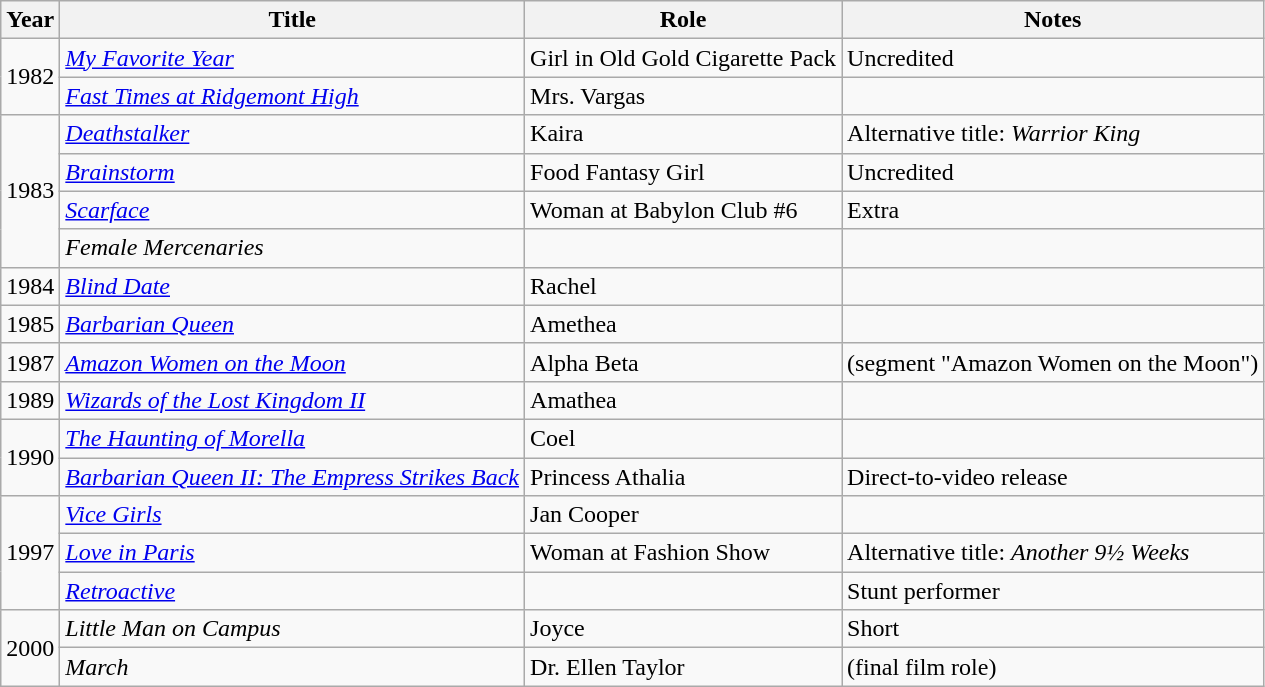<table class="wikitable sortable">
<tr>
<th>Year</th>
<th>Title</th>
<th>Role</th>
<th class="unsortable">Notes</th>
</tr>
<tr>
<td rowspan="2">1982</td>
<td><em><a href='#'>My Favorite Year</a></em></td>
<td>Girl in Old Gold Cigarette Pack</td>
<td>Uncredited</td>
</tr>
<tr>
<td><em><a href='#'>Fast Times at Ridgemont High</a></em></td>
<td>Mrs. Vargas</td>
<td></td>
</tr>
<tr>
<td rowspan="4">1983</td>
<td><em><a href='#'>Deathstalker</a></em></td>
<td>Kaira</td>
<td>Alternative title: <em>Warrior King</em></td>
</tr>
<tr>
<td><em><a href='#'>Brainstorm</a></em></td>
<td>Food Fantasy Girl</td>
<td>Uncredited</td>
</tr>
<tr>
<td><em><a href='#'>Scarface</a></em></td>
<td>Woman at Babylon Club #6</td>
<td>Extra</td>
</tr>
<tr>
<td><em>Female Mercenaries</em></td>
<td></td>
<td></td>
</tr>
<tr>
<td>1984</td>
<td><em><a href='#'>Blind Date</a></em></td>
<td>Rachel</td>
<td></td>
</tr>
<tr>
<td>1985</td>
<td><em><a href='#'>Barbarian Queen</a></em></td>
<td>Amethea</td>
<td></td>
</tr>
<tr>
<td>1987</td>
<td><em><a href='#'>Amazon Women on the Moon</a></em></td>
<td>Alpha Beta</td>
<td>(segment "Amazon Women on the Moon")</td>
</tr>
<tr>
<td>1989</td>
<td><em><a href='#'>Wizards of the Lost Kingdom II</a></em></td>
<td>Amathea</td>
<td></td>
</tr>
<tr>
<td rowspan="2">1990</td>
<td><em><a href='#'>The Haunting of Morella</a></em></td>
<td>Coel</td>
<td></td>
</tr>
<tr>
<td><em><a href='#'>Barbarian Queen II: The Empress Strikes Back</a></em></td>
<td>Princess Athalia</td>
<td>Direct-to-video release</td>
</tr>
<tr>
<td rowspan="3">1997</td>
<td><em><a href='#'>Vice Girls</a></em></td>
<td>Jan Cooper</td>
<td></td>
</tr>
<tr>
<td><em><a href='#'>Love in Paris</a></em></td>
<td>Woman at Fashion Show</td>
<td>Alternative title: <em>Another 9½ Weeks</em></td>
</tr>
<tr>
<td><em><a href='#'>Retroactive</a></em></td>
<td></td>
<td>Stunt performer</td>
</tr>
<tr>
<td rowspan="2">2000</td>
<td><em>Little Man on Campus</em></td>
<td>Joyce</td>
<td>Short</td>
</tr>
<tr>
<td><em>March</em></td>
<td>Dr. Ellen Taylor</td>
<td>(final film role)</td>
</tr>
</table>
